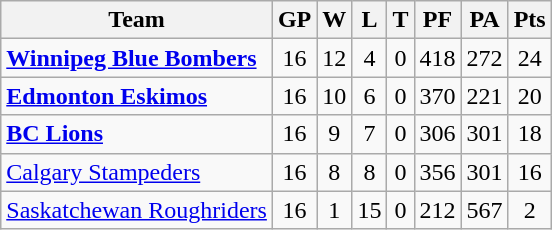<table class="wikitable">
<tr>
<th>Team</th>
<th>GP</th>
<th>W</th>
<th>L</th>
<th>T</th>
<th>PF</th>
<th>PA</th>
<th>Pts</th>
</tr>
<tr align="center">
<td align="left"><strong><a href='#'>Winnipeg Blue Bombers</a></strong></td>
<td>16</td>
<td>12</td>
<td>4</td>
<td>0</td>
<td>418</td>
<td>272</td>
<td>24</td>
</tr>
<tr align="center">
<td align="left"><strong><a href='#'>Edmonton Eskimos</a></strong></td>
<td>16</td>
<td>10</td>
<td>6</td>
<td>0</td>
<td>370</td>
<td>221</td>
<td>20</td>
</tr>
<tr align="center">
<td align="left"><strong><a href='#'>BC Lions</a></strong></td>
<td>16</td>
<td>9</td>
<td>7</td>
<td>0</td>
<td>306</td>
<td>301</td>
<td>18</td>
</tr>
<tr align="center">
<td align="left"><a href='#'>Calgary Stampeders</a></td>
<td>16</td>
<td>8</td>
<td>8</td>
<td>0</td>
<td>356</td>
<td>301</td>
<td>16</td>
</tr>
<tr align="center">
<td align="left"><a href='#'>Saskatchewan Roughriders</a></td>
<td>16</td>
<td>1</td>
<td>15</td>
<td>0</td>
<td>212</td>
<td>567</td>
<td>2</td>
</tr>
</table>
